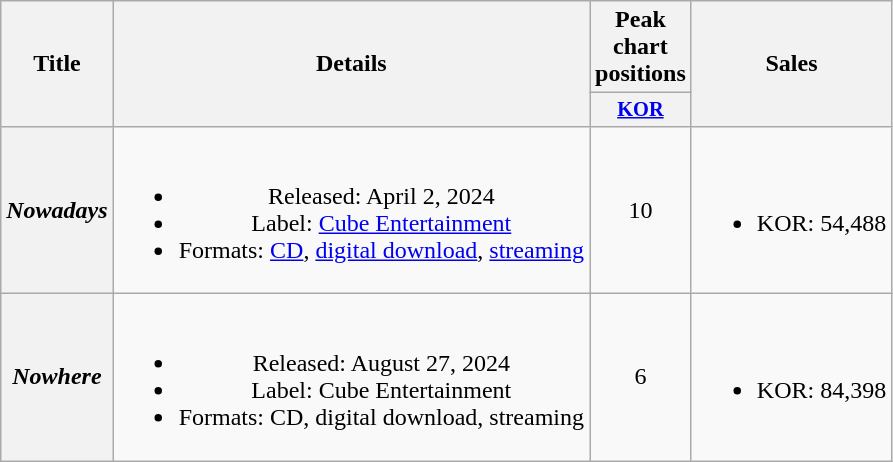<table class="wikitable plainrowheaders" style="text-align:center">
<tr>
<th scope="col" rowspan="2">Title</th>
<th scope="col" rowspan="2">Details</th>
<th scope="col" colspan="1">Peak chart positions</th>
<th scope="col" rowspan="2">Sales</th>
</tr>
<tr>
<th scope="col" style="width:2.75em;font-size:85%"><a href='#'>KOR</a><br></th>
</tr>
<tr>
<th scope="row"><em>Nowadays</em></th>
<td><br><ul><li>Released: April 2, 2024</li><li>Label: <a href='#'>Cube Entertainment</a></li><li>Formats: <a href='#'>CD</a>, <a href='#'>digital download</a>, <a href='#'>streaming</a></li></ul></td>
<td>10</td>
<td><br><ul><li>KOR: 54,488</li></ul></td>
</tr>
<tr>
<th scope="row"><em>Nowhere</em></th>
<td><br><ul><li>Released: August 27, 2024</li><li>Label: Cube Entertainment</li><li>Formats: CD, digital download, streaming</li></ul></td>
<td>6</td>
<td><br><ul><li>KOR: 84,398</li></ul></td>
</tr>
</table>
